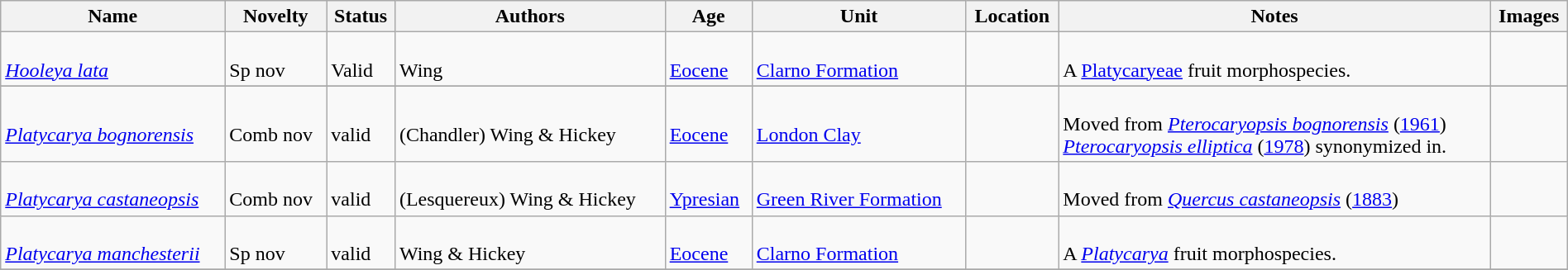<table class="wikitable sortable" align="center" width="100%">
<tr>
<th>Name</th>
<th>Novelty</th>
<th>Status</th>
<th>Authors</th>
<th>Age</th>
<th>Unit</th>
<th>Location</th>
<th>Notes</th>
<th>Images</th>
</tr>
<tr>
<td><br><em><a href='#'>Hooleya lata</a></em></td>
<td><br>Sp nov</td>
<td><br>Valid</td>
<td><br>Wing</td>
<td><br><a href='#'>Eocene</a></td>
<td><br><a href='#'>Clarno Formation</a></td>
<td><br><br></td>
<td><br>A <a href='#'>Platycaryeae</a> fruit morphospecies.</td>
<td></td>
</tr>
<tr>
</tr>
<tr>
<td><br><em><a href='#'>Platycarya bognorensis</a></em></td>
<td><br>Comb nov</td>
<td><br>valid</td>
<td><br>(Chandler) Wing & Hickey</td>
<td><br><a href='#'>Eocene</a></td>
<td><br><a href='#'>London Clay</a></td>
<td><br><br></td>
<td><br>Moved from <em><a href='#'>Pterocaryopsis bognorensis</a></em> (<a href='#'>1961</a>)<br> <em><a href='#'>Pterocaryopsis elliptica</a></em> (<a href='#'>1978</a>) synonymized in.</td>
<td></td>
</tr>
<tr>
<td><br><em><a href='#'>Platycarya castaneopsis</a></em></td>
<td><br>Comb nov</td>
<td><br>valid</td>
<td><br>(Lesquereux) Wing & Hickey</td>
<td><br><a href='#'>Ypresian</a></td>
<td><br><a href='#'>Green River Formation</a></td>
<td><br><br></td>
<td><br>Moved from <em><a href='#'>Quercus castaneopsis</a></em> (<a href='#'>1883</a>)</td>
<td></td>
</tr>
<tr>
<td><br><em><a href='#'>Platycarya manchesterii</a></em></td>
<td><br>Sp nov</td>
<td><br>valid</td>
<td><br>Wing & Hickey</td>
<td><br><a href='#'>Eocene</a></td>
<td><br><a href='#'>Clarno Formation</a></td>
<td><br><br></td>
<td><br>A <em><a href='#'>Platycarya</a></em> fruit morphospecies.</td>
<td></td>
</tr>
<tr>
</tr>
</table>
